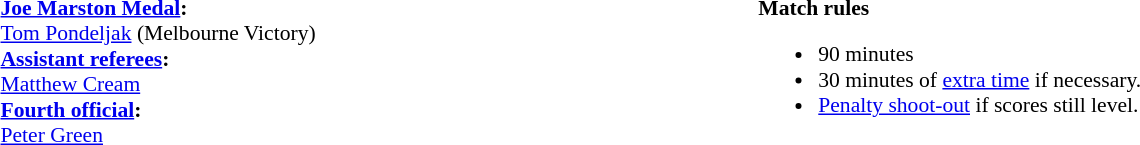<table style="width:100%;font-size:90%">
<tr>
<td style="width:40%;vertical-align:top"><br><strong><a href='#'>Joe Marston Medal</a>:</strong>
<br><a href='#'>Tom Pondeljak</a> (Melbourne Victory)<br><strong><a href='#'>Assistant referees</a>:</strong>
<br><a href='#'>Matthew Cream</a>
<br><strong><a href='#'>Fourth official</a>:</strong>
<br><a href='#'>Peter Green</a></td>
<td style="width:60%;vertical-align:top"><br><strong>Match rules</strong><ul><li>90 minutes</li><li>30 minutes of <a href='#'>extra time</a> if necessary.</li><li><a href='#'>Penalty shoot-out</a> if scores still level.</li></ul></td>
</tr>
</table>
